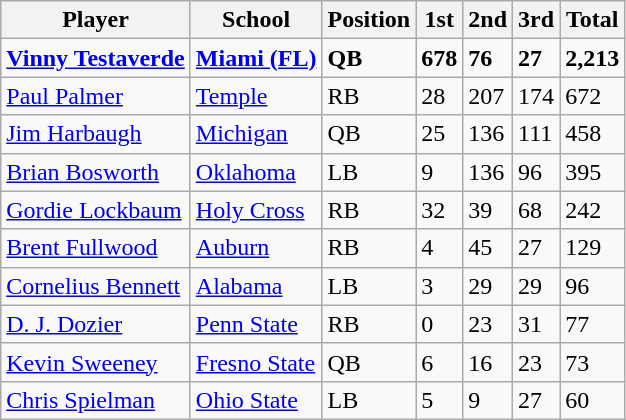<table class="wikitable">
<tr>
<th>Player</th>
<th>School</th>
<th>Position</th>
<th>1st</th>
<th>2nd</th>
<th>3rd</th>
<th>Total</th>
</tr>
<tr>
<td><strong><a href='#'>Vinny Testaverde</a></strong></td>
<td><strong><a href='#'>Miami (FL)</a></strong></td>
<td><strong>QB</strong></td>
<td><strong>678</strong></td>
<td><strong>76</strong></td>
<td><strong>27</strong></td>
<td><strong>2,213</strong></td>
</tr>
<tr>
<td><a href='#'>Paul Palmer</a></td>
<td><a href='#'>Temple</a></td>
<td>RB</td>
<td>28</td>
<td>207</td>
<td>174</td>
<td>672</td>
</tr>
<tr>
<td><a href='#'>Jim Harbaugh</a></td>
<td><a href='#'>Michigan</a></td>
<td>QB</td>
<td>25</td>
<td>136</td>
<td>111</td>
<td>458</td>
</tr>
<tr>
<td><a href='#'>Brian Bosworth</a></td>
<td><a href='#'>Oklahoma</a></td>
<td>LB</td>
<td>9</td>
<td>136</td>
<td>96</td>
<td>395</td>
</tr>
<tr>
<td><a href='#'>Gordie Lockbaum</a></td>
<td><a href='#'>Holy Cross</a></td>
<td>RB</td>
<td>32</td>
<td>39</td>
<td>68</td>
<td>242</td>
</tr>
<tr>
<td><a href='#'>Brent Fullwood</a></td>
<td><a href='#'>Auburn</a></td>
<td>RB</td>
<td>4</td>
<td>45</td>
<td>27</td>
<td>129</td>
</tr>
<tr>
<td><a href='#'>Cornelius Bennett</a></td>
<td><a href='#'>Alabama</a></td>
<td>LB</td>
<td>3</td>
<td>29</td>
<td>29</td>
<td>96</td>
</tr>
<tr>
<td><a href='#'>D. J. Dozier</a></td>
<td><a href='#'>Penn State</a></td>
<td>RB</td>
<td>0</td>
<td>23</td>
<td>31</td>
<td>77</td>
</tr>
<tr>
<td><a href='#'>Kevin Sweeney</a></td>
<td><a href='#'>Fresno State</a></td>
<td>QB</td>
<td>6</td>
<td>16</td>
<td>23</td>
<td>73</td>
</tr>
<tr>
<td><a href='#'>Chris Spielman</a></td>
<td><a href='#'>Ohio State</a></td>
<td>LB</td>
<td>5</td>
<td>9</td>
<td>27</td>
<td>60</td>
</tr>
</table>
